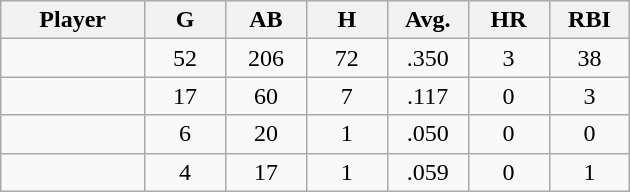<table class="wikitable sortable">
<tr>
<th bgcolor="#DDDDFF" width="16%">Player</th>
<th bgcolor="#DDDDFF" width="9%">G</th>
<th bgcolor="#DDDDFF" width="9%">AB</th>
<th bgcolor="#DDDDFF" width="9%">H</th>
<th bgcolor="#DDDDFF" width="9%">Avg.</th>
<th bgcolor="#DDDDFF" width="9%">HR</th>
<th bgcolor="#DDDDFF" width="9%">RBI</th>
</tr>
<tr align="center">
<td></td>
<td>52</td>
<td>206</td>
<td>72</td>
<td>.350</td>
<td>3</td>
<td>38</td>
</tr>
<tr align="center">
<td></td>
<td>17</td>
<td>60</td>
<td>7</td>
<td>.117</td>
<td>0</td>
<td>3</td>
</tr>
<tr align="center">
<td></td>
<td>6</td>
<td>20</td>
<td>1</td>
<td>.050</td>
<td>0</td>
<td>0</td>
</tr>
<tr align="center">
<td></td>
<td>4</td>
<td>17</td>
<td>1</td>
<td>.059</td>
<td>0</td>
<td>1</td>
</tr>
</table>
